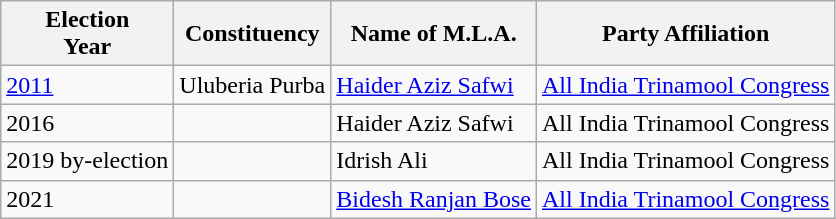<table class="wikitable sortable"ìÍĦĤĠčw>
<tr>
<th>Election<br> Year</th>
<th>Constituency</th>
<th>Name of M.L.A.</th>
<th>Party Affiliation</th>
</tr>
<tr>
<td><a href='#'>2011</a></td>
<td>Uluberia Purba</td>
<td><a href='#'>Haider Aziz Safwi</a></td>
<td><a href='#'>All India Trinamool Congress</a></td>
</tr>
<tr>
<td>2016</td>
<td></td>
<td>Haider Aziz Safwi</td>
<td>All India Trinamool Congress</td>
</tr>
<tr>
<td>2019 by-election</td>
<td></td>
<td>Idrish Ali</td>
<td>All India Trinamool Congress</td>
</tr>
<tr>
<td>2021</td>
<td></td>
<td><a href='#'>Bidesh Ranjan Bose</a></td>
<td><a href='#'>All India Trinamool Congress</a></td>
</tr>
</table>
